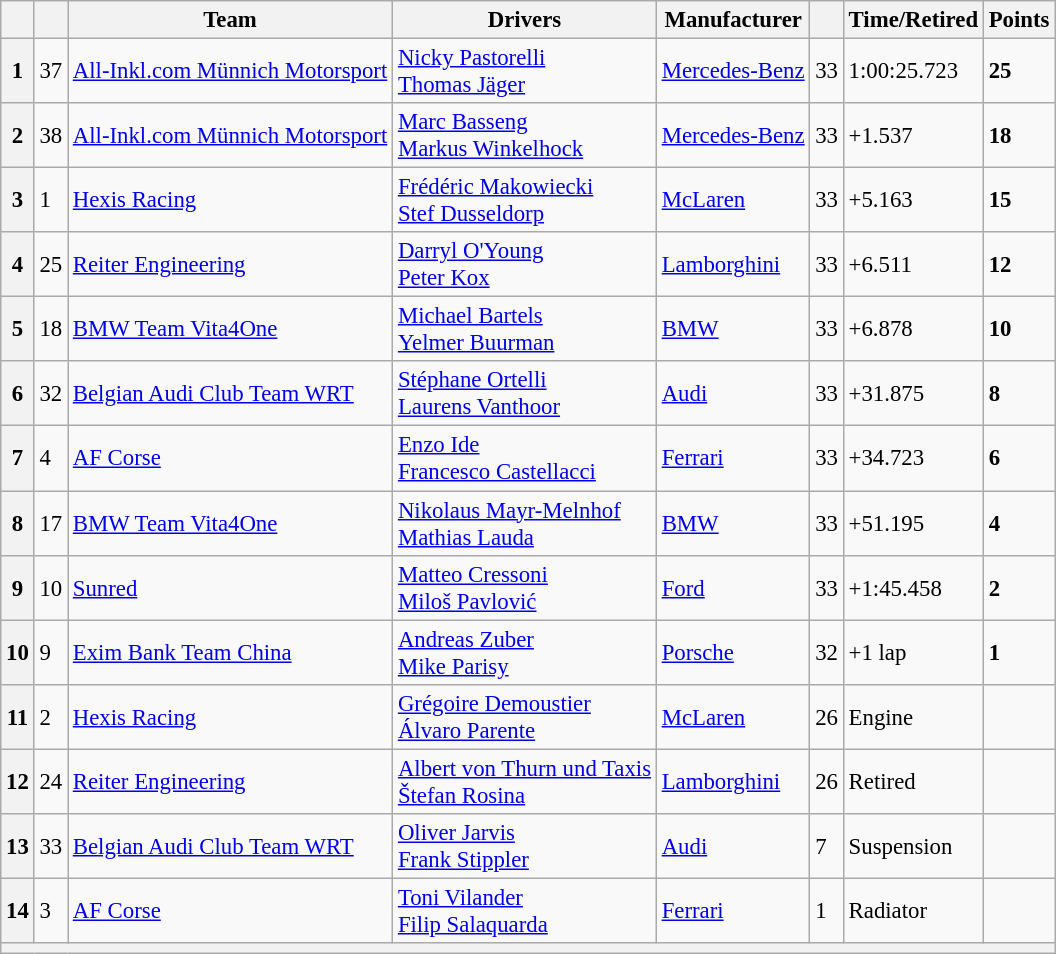<table class="wikitable" style="font-size: 95%;">
<tr>
<th></th>
<th></th>
<th>Team</th>
<th>Drivers</th>
<th>Manufacturer</th>
<th></th>
<th>Time/Retired</th>
<th>Points</th>
</tr>
<tr>
<th>1</th>
<td>37</td>
<td> <a href='#'>All-Inkl.com Münnich Motorsport</a></td>
<td> <a href='#'>Nicky Pastorelli</a><br> <a href='#'>Thomas Jäger</a></td>
<td><a href='#'>Mercedes-Benz</a></td>
<td>33</td>
<td>1:00:25.723</td>
<td><strong>25</strong></td>
</tr>
<tr>
<th>2</th>
<td>38</td>
<td> <a href='#'>All-Inkl.com Münnich Motorsport</a></td>
<td> <a href='#'>Marc Basseng</a><br> <a href='#'>Markus Winkelhock</a></td>
<td><a href='#'>Mercedes-Benz</a></td>
<td>33</td>
<td>+1.537</td>
<td><strong>18</strong></td>
</tr>
<tr>
<th>3</th>
<td>1</td>
<td> <a href='#'>Hexis Racing</a></td>
<td> <a href='#'>Frédéric Makowiecki</a><br> <a href='#'>Stef Dusseldorp</a></td>
<td><a href='#'>McLaren</a></td>
<td>33</td>
<td>+5.163</td>
<td><strong>15</strong></td>
</tr>
<tr>
<th>4</th>
<td>25</td>
<td> <a href='#'>Reiter Engineering</a></td>
<td> <a href='#'>Darryl O'Young</a><br> <a href='#'>Peter Kox</a></td>
<td><a href='#'>Lamborghini</a></td>
<td>33</td>
<td>+6.511</td>
<td><strong>12</strong></td>
</tr>
<tr>
<th>5</th>
<td>18</td>
<td> <a href='#'>BMW Team Vita4One</a></td>
<td> <a href='#'>Michael Bartels</a><br> <a href='#'>Yelmer Buurman</a></td>
<td><a href='#'>BMW</a></td>
<td>33</td>
<td>+6.878</td>
<td><strong>10</strong></td>
</tr>
<tr>
<th>6</th>
<td>32</td>
<td> <a href='#'>Belgian Audi Club Team WRT</a></td>
<td> <a href='#'>Stéphane Ortelli</a><br> <a href='#'>Laurens Vanthoor</a></td>
<td><a href='#'>Audi</a></td>
<td>33</td>
<td>+31.875</td>
<td><strong>8</strong></td>
</tr>
<tr>
<th>7</th>
<td>4</td>
<td> <a href='#'>AF Corse</a></td>
<td> <a href='#'>Enzo Ide</a><br> <a href='#'>Francesco Castellacci</a></td>
<td><a href='#'>Ferrari</a></td>
<td>33</td>
<td>+34.723</td>
<td><strong>6</strong></td>
</tr>
<tr>
<th>8</th>
<td>17</td>
<td> <a href='#'>BMW Team Vita4One</a></td>
<td> <a href='#'>Nikolaus Mayr-Melnhof</a><br> <a href='#'>Mathias Lauda</a></td>
<td><a href='#'>BMW</a></td>
<td>33</td>
<td>+51.195</td>
<td><strong>4</strong></td>
</tr>
<tr>
<th>9</th>
<td>10</td>
<td> <a href='#'>Sunred</a></td>
<td> <a href='#'>Matteo Cressoni</a><br> <a href='#'>Miloš Pavlović</a></td>
<td><a href='#'>Ford</a></td>
<td>33</td>
<td>+1:45.458</td>
<td><strong>2</strong></td>
</tr>
<tr>
<th>10</th>
<td>9</td>
<td> <a href='#'>Exim Bank Team China</a></td>
<td> <a href='#'>Andreas Zuber</a><br> <a href='#'>Mike Parisy</a></td>
<td><a href='#'>Porsche</a></td>
<td>32</td>
<td>+1 lap</td>
<td><strong>1</strong></td>
</tr>
<tr>
<th>11<br></th>
<td>2</td>
<td> <a href='#'>Hexis Racing</a></td>
<td> <a href='#'>Grégoire Demoustier</a><br> <a href='#'>Álvaro Parente</a></td>
<td><a href='#'>McLaren</a></td>
<td>26</td>
<td>Engine</td>
<td></td>
</tr>
<tr>
<th>12<br></th>
<td>24</td>
<td> <a href='#'>Reiter Engineering</a></td>
<td> <a href='#'>Albert von Thurn und Taxis</a><br> <a href='#'>Štefan Rosina</a></td>
<td><a href='#'>Lamborghini</a></td>
<td>26</td>
<td>Retired</td>
<td></td>
</tr>
<tr>
<th>13<br></th>
<td>33</td>
<td> <a href='#'>Belgian Audi Club Team WRT</a></td>
<td> <a href='#'>Oliver Jarvis</a><br> <a href='#'>Frank Stippler</a></td>
<td><a href='#'>Audi</a></td>
<td>7</td>
<td>Suspension</td>
<td></td>
</tr>
<tr>
<th>14<br></th>
<td>3</td>
<td> <a href='#'>AF Corse</a></td>
<td> <a href='#'>Toni Vilander</a><br> <a href='#'>Filip Salaquarda</a></td>
<td><a href='#'>Ferrari</a></td>
<td>1</td>
<td>Radiator</td>
<td><br></td>
</tr>
<tr>
<th colspan=8></th>
</tr>
</table>
